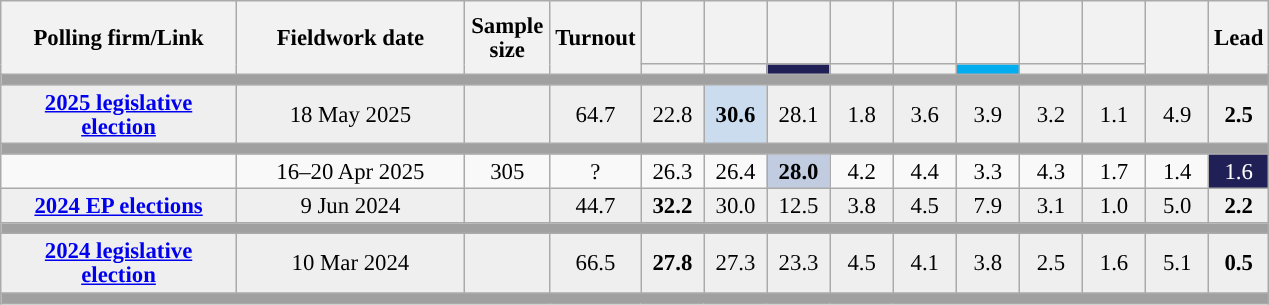<table class="wikitable sortable mw-datatable" style="text-align:center;font-size:95%;line-height:16px;">
<tr style="height:42px;">
<th style="width:150px;" rowspan="2">Polling firm/Link</th>
<th style="width:145px;" rowspan="2">Fieldwork date</th>
<th class="unsortable" style="width:50px;" rowspan="2">Sample size</th>
<th class="unsortable" style="width:50px;" rowspan="2">Turnout</th>
<th class="sortable" style="width:35px;"></th>
<th class="sortable" style="width:35px;"></th>
<th class="sortable" style="width:35px;"></th>
<th class="sortable" style="width:35px;"></th>
<th class="sortable" style="width:35px;"></th>
<th class="sortable" style="width:35px;"></th>
<th class="sortable" style="width:35px;"></th>
<th class="sortable" style="width:35px;"></th>
<th class="unsortable" style="width:35px;" rowspan="2"></th>
<th class="unsortable" style="width:30px;" rowspan="2">Lead</th>
</tr>
<tr>
<th class="sortable" style="color:inherit;background:"></th>
<th class="unsortable" style="color:inherit;background:"></th>
<th class="sortable" style="color:inherit;background:#202056;"></th>
<th class="sortable" style="color:inherit;background:"></th>
<th class="sortable" style="color:inherit;background:"></th>
<th class="sortable" style="color:inherit;background:#00ADEF;"></th>
<th class="sortable" style="color:inherit;background:"></th>
<th class="sortable" style="color:inherit;background:"></th>
</tr>
<tr>
<td colspan="14" style="background:#A0A0A0"></td>
</tr>
<tr style="background:#EFEFEF">
<td><strong><a href='#'>2025 legislative election</a></strong></td>
<td>18 May 2025</td>
<td></td>
<td>64.7</td>
<td>22.8<br></td>
<td style="background:#CBDCEF"><strong>30.6</strong><br></td>
<td>28.1<br></td>
<td>1.8<br></td>
<td>3.6<br></td>
<td>3.9<br></td>
<td>3.2<br></td>
<td>1.1<br></td>
<td>4.9<br></td>
<td style="background:"><strong>2.5</strong></td>
</tr>
<tr>
<td colspan="14" style="background:#A0A0A0"></td>
</tr>
<tr>
<td></td>
<td data-sort-value="2019-10-03">16–20 Apr 2025</td>
<td>305</td>
<td>?</td>
<td>26.3<br></td>
<td>26.4<br></td>
<td style="background:#C1CCE1"><strong>28.0</strong><br></td>
<td>4.2<br></td>
<td>4.4<br></td>
<td>3.3<br></td>
<td>4.3<br></td>
<td>1.7<br></td>
<td>1.4<br></td>
<td style="background:#202056; color:white;">1.6</td>
</tr>
<tr style="background:#EFEFEF";">
<td><strong><a href='#'>2024 EP elections</a></strong></td>
<td>9 Jun 2024</td>
<td></td>
<td>44.7</td>
<td><strong>32.2</strong><br></td>
<td>30.0<br></td>
<td>12.5<br></td>
<td>3.8<br></td>
<td>4.5<br></td>
<td>7.9<br></td>
<td>3.1<br></td>
<td>1.0<br></td>
<td>5.0<br></td>
<td style="background:"><strong>2.2</strong></td>
</tr>
<tr>
<td colspan="14" style="background:#A0A0A0"></td>
</tr>
<tr style="background:#EFEFEF">
<td><strong><a href='#'>2024 legislative election</a></strong></td>
<td>10 Mar 2024</td>
<td></td>
<td>66.5</td>
<td><strong>27.8</strong><br></td>
<td>27.3<br></td>
<td>23.3<br></td>
<td>4.5<br></td>
<td>4.1<br></td>
<td>3.8<br></td>
<td>2.5<br></td>
<td>1.6<br></td>
<td>5.1<br></td>
<td style="background:"><strong>0.5</strong></td>
</tr>
<tr>
<td colspan="14" style="background:#A0A0A0"></td>
</tr>
</table>
